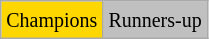<table class="wikitable">
<tr>
<td bgcolor="gold"><small>Champions</small></td>
<td bgcolor="silver"><small>Runners-up</small></td>
</tr>
</table>
